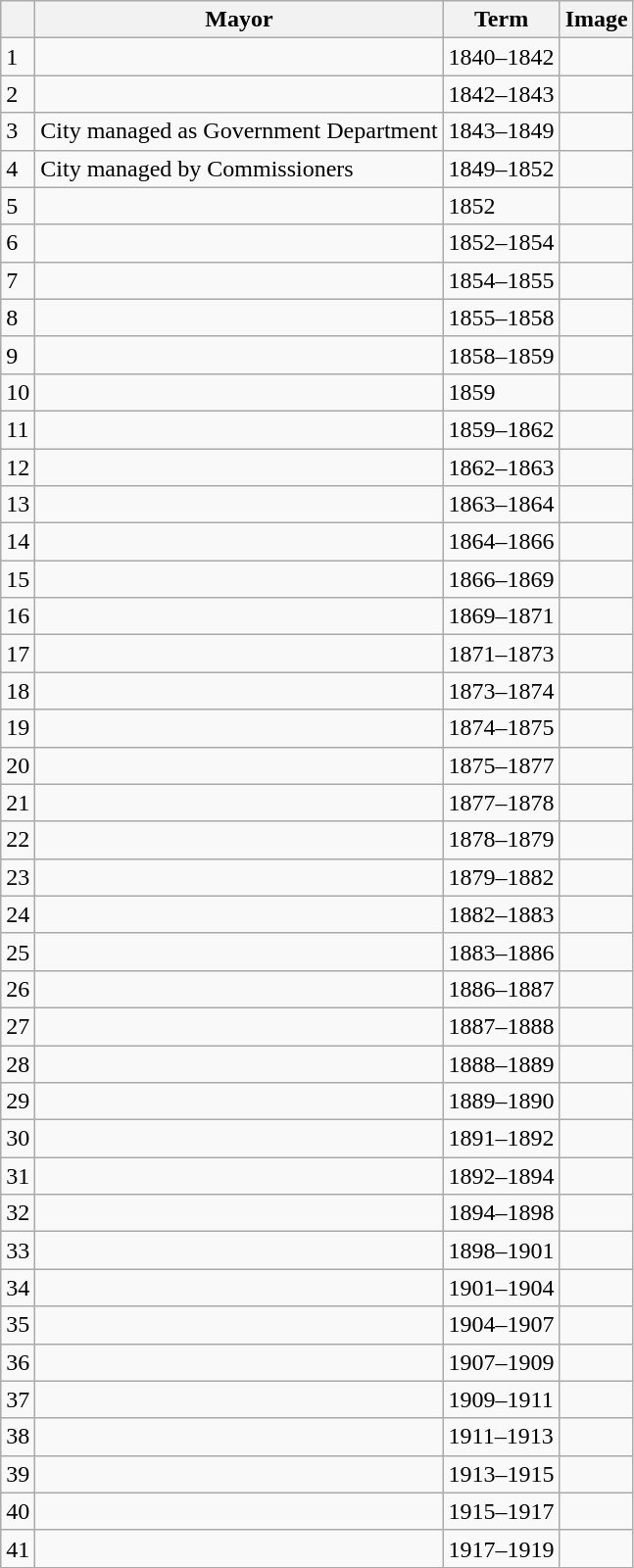<table class="wikitable sortable">
<tr>
<th></th>
<th>Mayor</th>
<th>Term</th>
<th>Image</th>
</tr>
<tr>
<td>1</td>
<td></td>
<td>1840–1842</td>
<td></td>
</tr>
<tr>
<td>2</td>
<td></td>
<td>1842–1843</td>
<td></td>
</tr>
<tr>
<td>3</td>
<td>City managed as Government Department</td>
<td>1843–1849</td>
<td></td>
</tr>
<tr>
<td>4</td>
<td>City managed by Commissioners</td>
<td>1849–1852</td>
<td></td>
</tr>
<tr>
<td>5</td>
<td></td>
<td>1852</td>
<td></td>
</tr>
<tr>
<td>6</td>
<td></td>
<td>1852–1854</td>
<td></td>
</tr>
<tr>
<td>7</td>
<td></td>
<td>1854–1855</td>
<td></td>
</tr>
<tr>
<td>8</td>
<td></td>
<td>1855–1858</td>
<td></td>
</tr>
<tr>
<td>9</td>
<td></td>
<td>1858–1859</td>
<td></td>
</tr>
<tr>
<td>10</td>
<td></td>
<td>1859</td>
<td></td>
</tr>
<tr>
<td>11</td>
<td></td>
<td>1859–1862</td>
<td></td>
</tr>
<tr>
<td>12</td>
<td></td>
<td>1862–1863</td>
<td></td>
</tr>
<tr>
<td>13</td>
<td></td>
<td>1863–1864</td>
<td></td>
</tr>
<tr>
<td>14</td>
<td></td>
<td>1864–1866</td>
<td></td>
</tr>
<tr>
<td>15</td>
<td></td>
<td>1866–1869</td>
<td></td>
</tr>
<tr>
<td>16</td>
<td></td>
<td>1869–1871</td>
<td></td>
</tr>
<tr>
<td>17</td>
<td></td>
<td>1871–1873</td>
<td></td>
</tr>
<tr>
<td>18</td>
<td></td>
<td>1873–1874</td>
<td></td>
</tr>
<tr>
<td>19</td>
<td></td>
<td>1874–1875</td>
<td></td>
</tr>
<tr>
<td>20</td>
<td></td>
<td>1875–1877</td>
<td></td>
</tr>
<tr>
<td>21</td>
<td></td>
<td>1877–1878</td>
<td></td>
</tr>
<tr>
<td>22</td>
<td></td>
<td>1878–1879</td>
<td></td>
</tr>
<tr>
<td>23</td>
<td></td>
<td>1879–1882</td>
<td></td>
</tr>
<tr>
<td>24</td>
<td></td>
<td>1882–1883</td>
<td></td>
</tr>
<tr>
<td>25</td>
<td></td>
<td>1883–1886</td>
<td></td>
</tr>
<tr>
<td>26</td>
<td></td>
<td>1886–1887</td>
<td></td>
</tr>
<tr>
<td>27</td>
<td></td>
<td>1887–1888</td>
<td></td>
</tr>
<tr>
<td>28</td>
<td></td>
<td>1888–1889</td>
<td></td>
</tr>
<tr>
<td>29</td>
<td></td>
<td>1889–1890</td>
<td></td>
</tr>
<tr>
<td>30</td>
<td></td>
<td>1891–1892</td>
<td></td>
</tr>
<tr>
<td>31</td>
<td></td>
<td>1892–1894</td>
<td></td>
</tr>
<tr>
<td>32</td>
<td></td>
<td>1894–1898</td>
<td></td>
</tr>
<tr>
<td>33</td>
<td></td>
<td>1898–1901</td>
<td></td>
</tr>
<tr>
<td>34</td>
<td></td>
<td>1901–1904</td>
<td></td>
</tr>
<tr>
<td>35</td>
<td></td>
<td>1904–1907</td>
<td></td>
</tr>
<tr>
<td>36</td>
<td></td>
<td>1907–1909</td>
<td></td>
</tr>
<tr>
<td>37</td>
<td></td>
<td>1909–1911</td>
<td></td>
</tr>
<tr>
<td>38</td>
<td></td>
<td>1911–1913</td>
<td></td>
</tr>
<tr>
<td>39</td>
<td></td>
<td>1913–1915</td>
<td></td>
</tr>
<tr>
<td>40</td>
<td></td>
<td>1915–1917</td>
<td></td>
</tr>
<tr>
<td>41</td>
<td></td>
<td>1917–1919</td>
<td></td>
</tr>
</table>
